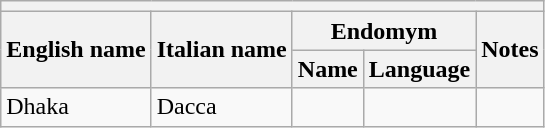<table class="wikitable sortable">
<tr>
<th colspan="5"></th>
</tr>
<tr>
<th rowspan="2">English name</th>
<th rowspan="2">Italian name</th>
<th colspan="2">Endomym</th>
<th rowspan="2">Notes</th>
</tr>
<tr>
<th>Name</th>
<th>Language</th>
</tr>
<tr>
<td>Dhaka</td>
<td>Dacca</td>
<td></td>
<td></td>
<td></td>
</tr>
</table>
